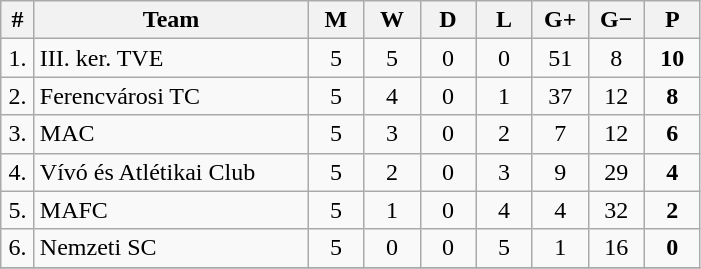<table class="wikitable" style="text-align: center;">
<tr>
<th width="15">#</th>
<th width="175">Team</th>
<th width="30">M</th>
<th width="30">W</th>
<th width="30">D</th>
<th width="30">L</th>
<th width="30">G+</th>
<th width="30">G−</th>
<th width="30">P</th>
</tr>
<tr>
<td>1.</td>
<td align="left">III. ker. TVE</td>
<td>5</td>
<td>5</td>
<td>0</td>
<td>0</td>
<td>51</td>
<td>8</td>
<td><strong>10</strong></td>
</tr>
<tr>
<td>2.</td>
<td align="left">Ferencvárosi TC</td>
<td>5</td>
<td>4</td>
<td>0</td>
<td>1</td>
<td>37</td>
<td>12</td>
<td><strong>8</strong></td>
</tr>
<tr>
<td>3.</td>
<td align="left">MAC</td>
<td>5</td>
<td>3</td>
<td>0</td>
<td>2</td>
<td>7</td>
<td>12</td>
<td><strong>6</strong></td>
</tr>
<tr>
<td>4.</td>
<td align="left">Vívó és Atlétikai Club</td>
<td>5</td>
<td>2</td>
<td>0</td>
<td>3</td>
<td>9</td>
<td>29</td>
<td><strong>4</strong></td>
</tr>
<tr>
<td>5.</td>
<td align="left">MAFC</td>
<td>5</td>
<td>1</td>
<td>0</td>
<td>4</td>
<td>4</td>
<td>32</td>
<td><strong>2</strong></td>
</tr>
<tr>
<td>6.</td>
<td align="left">Nemzeti SC</td>
<td>5</td>
<td>0</td>
<td>0</td>
<td>5</td>
<td>1</td>
<td>16</td>
<td><strong>0</strong></td>
</tr>
<tr>
</tr>
</table>
